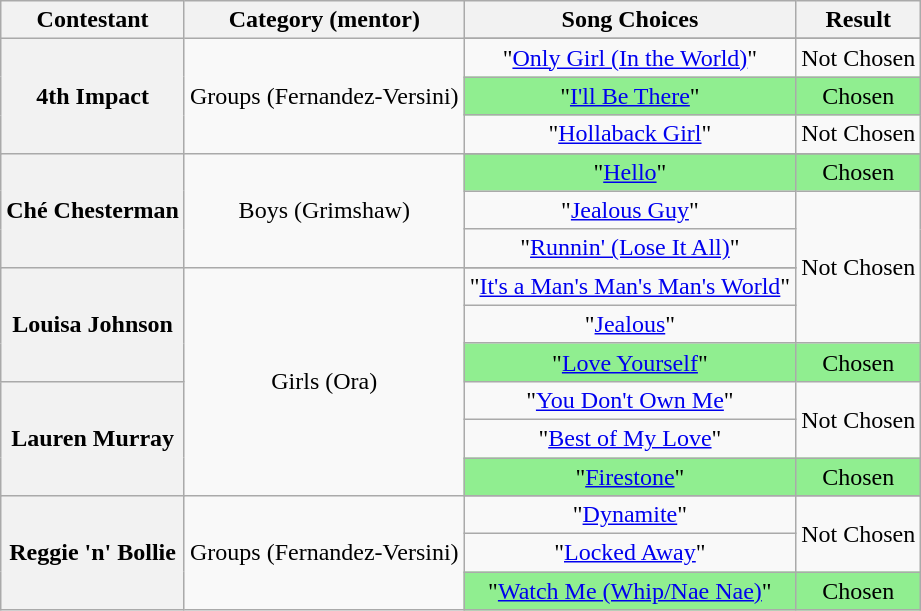<table class="wikitable plainrowheaders" style="text-align:center;">
<tr>
<th scope="col">Contestant</th>
<th scope="col">Category (mentor)</th>
<th scope="col">Song Choices</th>
<th scope="col">Result</th>
</tr>
<tr>
<th scope="row" rowspan="4">4th Impact</th>
<td rowspan=4>Groups (Fernandez-Versini)</td>
</tr>
<tr>
<td>"<a href='#'>Only Girl (In the World)</a>"</td>
<td>Not Chosen</td>
</tr>
<tr style="background:lightgreen;">
<td>"<a href='#'>I'll Be There</a>"</td>
<td>Chosen</td>
</tr>
<tr>
<td>"<a href='#'>Hollaback Girl</a>"</td>
<td>Not Chosen</td>
</tr>
<tr>
<th scope="row" rowspan="4">Ché Chesterman</th>
<td rowspan=4>Boys (Grimshaw)</td>
</tr>
<tr style="background:lightgreen;">
<td>"<a href='#'>Hello</a>"</td>
<td>Chosen</td>
</tr>
<tr>
<td>"<a href='#'>Jealous Guy</a>"</td>
<td rowspan=5>Not Chosen</td>
</tr>
<tr>
<td>"<a href='#'>Runnin' (Lose It All)</a>"</td>
</tr>
<tr>
<th scope="row" rowspan="4">Louisa Johnson</th>
<td rowspan=7>Girls (Ora)</td>
</tr>
<tr>
<td>"<a href='#'>It's a Man's Man's Man's World</a>"</td>
</tr>
<tr>
<td>"<a href='#'>Jealous</a>"</td>
</tr>
<tr style="background:lightgreen;">
<td>"<a href='#'>Love Yourself</a>"</td>
<td>Chosen</td>
</tr>
<tr>
<th scope="row" rowspan="3">Lauren Murray</th>
<td>"<a href='#'>You Don't Own Me</a>"</td>
<td rowspan=2>Not Chosen</td>
</tr>
<tr>
<td>"<a href='#'>Best of My Love</a>"</td>
</tr>
<tr style="background:lightgreen;">
<td>"<a href='#'>Firestone</a>"</td>
<td>Chosen</td>
</tr>
<tr>
<th scope="row" rowspan="4">Reggie 'n' Bollie</th>
<td rowspan=4>Groups (Fernandez-Versini)</td>
</tr>
<tr>
<td>"<a href='#'>Dynamite</a>"</td>
<td rowspan=2>Not Chosen</td>
</tr>
<tr>
<td>"<a href='#'>Locked Away</a>"</td>
</tr>
<tr style="background:lightgreen;">
<td>"<a href='#'>Watch Me (Whip/Nae Nae)</a>"</td>
<td>Chosen</td>
</tr>
</table>
